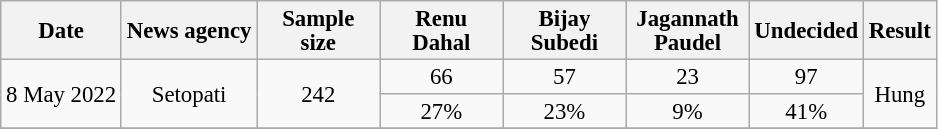<table class="wikitable sortable" style="text-align:center;font-size:95%;line-height:16px">
<tr>
<th>Date</th>
<th>News agency</th>
<th style="width:75px;">Sample size</th>
<th style="width:75px;">Renu Dahal</th>
<th style="width:75px;">Bijay Subedi</th>
<th style="width:75px;">Jagannath Paudel</th>
<th>Undecided</th>
<th>Result</th>
</tr>
<tr>
<td rowspan="2">8 May 2022</td>
<td rowspan="2">Setopati</td>
<td rowspan="2">242</td>
<td>66</td>
<td>57</td>
<td>23</td>
<td>97</td>
<td rowspan="2">Hung</td>
</tr>
<tr>
<td>27%</td>
<td>23%</td>
<td>9%</td>
<td>41%</td>
</tr>
<tr>
</tr>
</table>
